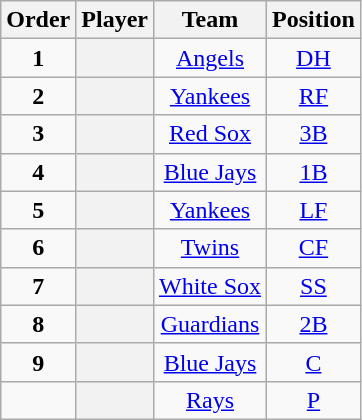<table class="wikitable sortable plainrowheaders" style="text-align:center;">
<tr>
<th scope="col">Order</th>
<th scope="col">Player</th>
<th scope="col">Team</th>
<th scope="col">Position</th>
</tr>
<tr>
<td><strong>1</strong></td>
<th scope="row" style="text-align:center"></th>
<td><a href='#'>Angels</a></td>
<td><a href='#'>DH</a></td>
</tr>
<tr>
<td><strong>2</strong></td>
<th scope="row" style="text-align:center"></th>
<td><a href='#'>Yankees</a></td>
<td><a href='#'>RF</a></td>
</tr>
<tr>
<td><strong>3</strong></td>
<th scope="row" style="text-align:center"></th>
<td><a href='#'>Red Sox</a></td>
<td><a href='#'>3B</a></td>
</tr>
<tr>
<td><strong>4</strong></td>
<th scope="row" style="text-align:center"></th>
<td><a href='#'>Blue Jays</a></td>
<td><a href='#'>1B</a></td>
</tr>
<tr>
<td><strong>5</strong></td>
<th scope="row" style="text-align:center"></th>
<td><a href='#'>Yankees</a></td>
<td><a href='#'>LF</a></td>
</tr>
<tr>
<td><strong>6</strong></td>
<th scope="row" style="text-align:center"></th>
<td><a href='#'>Twins</a></td>
<td><a href='#'>CF</a></td>
</tr>
<tr>
<td><strong>7</strong></td>
<th scope="row" style="text-align:center"></th>
<td><a href='#'>White Sox</a></td>
<td><a href='#'>SS</a></td>
</tr>
<tr>
<td><strong>8</strong></td>
<th scope="row" style="text-align:center"></th>
<td><a href='#'>Guardians</a></td>
<td><a href='#'>2B</a></td>
</tr>
<tr>
<td><strong>9</strong></td>
<th scope="row" style="text-align:center"></th>
<td><a href='#'>Blue Jays</a></td>
<td><a href='#'>C</a></td>
</tr>
<tr>
<td></td>
<th scope="row" style="text-align:center"></th>
<td><a href='#'>Rays</a></td>
<td><a href='#'>P</a></td>
</tr>
</table>
